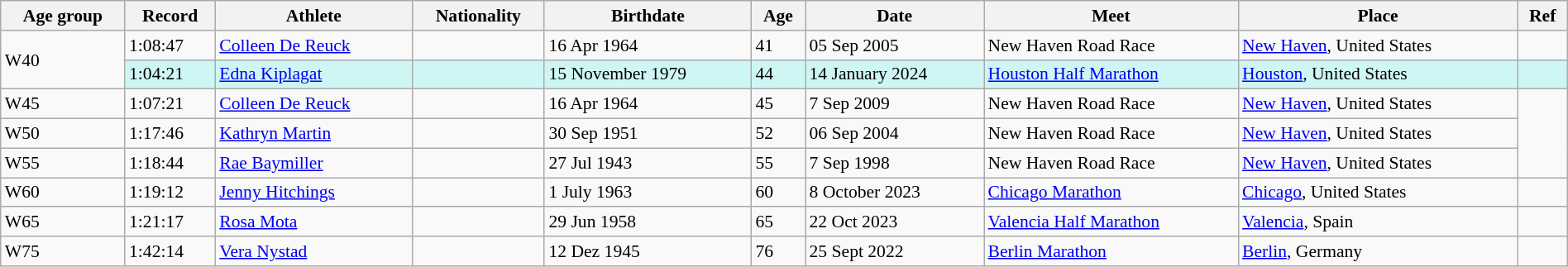<table class="wikitable" style="font-size:90%; width: 100%;">
<tr>
<th>Age group</th>
<th>Record</th>
<th>Athlete</th>
<th>Nationality</th>
<th>Birthdate</th>
<th>Age</th>
<th>Date</th>
<th>Meet</th>
<th>Place</th>
<th>Ref</th>
</tr>
<tr>
<td rowspan=2>W40</td>
<td>1:08:47</td>
<td><a href='#'>Colleen De Reuck</a></td>
<td></td>
<td>16 Apr 1964</td>
<td>41</td>
<td>05 Sep 2005</td>
<td>New Haven Road Race</td>
<td><a href='#'>New Haven</a>, United States</td>
</tr>
<tr style="background:#cef6f5;">
<td>1:04:21</td>
<td><a href='#'>Edna Kiplagat</a></td>
<td></td>
<td>15 November 1979</td>
<td>44</td>
<td>14 January 2024</td>
<td><a href='#'>Houston Half Marathon</a></td>
<td><a href='#'>Houston</a>, United States</td>
<td></td>
</tr>
<tr>
<td>W45</td>
<td>1:07:21</td>
<td><a href='#'>Colleen De Reuck</a></td>
<td></td>
<td>16 Apr 1964</td>
<td>45</td>
<td>7 Sep 2009</td>
<td>New Haven Road Race</td>
<td><a href='#'>New Haven</a>, United States</td>
</tr>
<tr>
<td>W50</td>
<td>1:17:46</td>
<td><a href='#'>Kathryn Martin</a></td>
<td></td>
<td>30 Sep 1951</td>
<td>52</td>
<td>06 Sep 2004</td>
<td>New Haven Road Race</td>
<td><a href='#'>New Haven</a>, United States</td>
</tr>
<tr>
<td>W55</td>
<td>1:18:44</td>
<td><a href='#'>Rae Baymiller</a></td>
<td></td>
<td>27 Jul 1943</td>
<td>55</td>
<td>7 Sep 1998</td>
<td>New Haven Road Race</td>
<td><a href='#'>New Haven</a>, United States</td>
</tr>
<tr>
<td>W60</td>
<td>1:19:12</td>
<td><a href='#'>Jenny Hitchings</a></td>
<td></td>
<td>1 July 1963</td>
<td>60</td>
<td>8 October 2023</td>
<td><a href='#'>Chicago Marathon</a></td>
<td><a href='#'>Chicago</a>, United States</td>
<td></td>
</tr>
<tr>
<td>W65</td>
<td>1:21:17</td>
<td><a href='#'>Rosa Mota</a></td>
<td></td>
<td>29 Jun 1958</td>
<td>65</td>
<td>22 Oct 2023</td>
<td><a href='#'>Valencia Half Marathon</a></td>
<td><a href='#'>Valencia</a>, Spain</td>
<td></td>
</tr>
<tr>
<td>W75</td>
<td>1:42:14</td>
<td><a href='#'>Vera Nystad</a></td>
<td></td>
<td>12 Dez 1945</td>
<td>76</td>
<td>25 Sept 2022</td>
<td><a href='#'>Berlin Marathon</a></td>
<td><a href='#'>Berlin</a>, Germany</td>
<td></td>
</tr>
</table>
